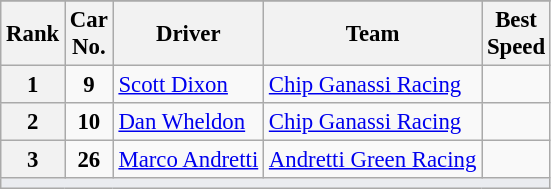<table class="wikitable" style="font-size:95%;">
<tr>
</tr>
<tr>
<th>Rank</th>
<th>Car<br>No.</th>
<th>Driver</th>
<th>Team</th>
<th>Best<br>Speed</th>
</tr>
<tr>
<th>1</th>
<td style="text-align:center"><strong>9</strong></td>
<td> <a href='#'>Scott Dixon</a></td>
<td><a href='#'>Chip Ganassi Racing</a></td>
<td align=center></td>
</tr>
<tr>
<th>2</th>
<td style="text-align:center"><strong>10</strong></td>
<td> <a href='#'>Dan Wheldon</a></td>
<td><a href='#'>Chip Ganassi Racing</a></td>
<td align=center></td>
</tr>
<tr>
<th>3</th>
<td style="text-align:center"><strong>26</strong></td>
<td> <a href='#'>Marco Andretti</a></td>
<td><a href='#'>Andretti Green Racing</a></td>
<td align=center></td>
</tr>
<tr>
<td style="background-color:#EAECF0;text-align:center" colspan=5><strong></strong></td>
</tr>
</table>
